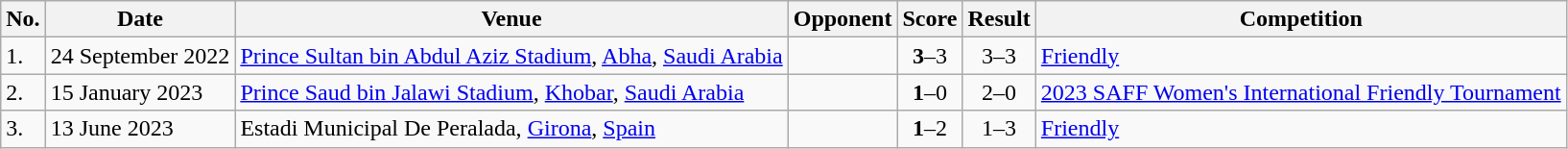<table class="wikitable">
<tr>
<th>No.</th>
<th>Date</th>
<th>Venue</th>
<th>Opponent</th>
<th>Score</th>
<th>Result</th>
<th>Competition</th>
</tr>
<tr>
<td>1.</td>
<td>24 September 2022</td>
<td><a href='#'>Prince Sultan bin Abdul Aziz Stadium</a>, <a href='#'>Abha</a>, <a href='#'>Saudi Arabia</a></td>
<td></td>
<td align=center><strong>3</strong>–3</td>
<td align=center>3–3</td>
<td><a href='#'>Friendly</a></td>
</tr>
<tr>
<td>2.</td>
<td>15 January 2023</td>
<td><a href='#'>Prince Saud bin Jalawi Stadium</a>, <a href='#'>Khobar</a>, <a href='#'>Saudi Arabia</a></td>
<td></td>
<td align=center><strong>1</strong>–0</td>
<td align=center>2–0</td>
<td><a href='#'>2023 SAFF Women's International Friendly Tournament</a></td>
</tr>
<tr>
<td>3.</td>
<td>13 June 2023</td>
<td>Estadi Municipal De Peralada, <a href='#'>Girona</a>, <a href='#'>Spain</a></td>
<td></td>
<td align=center><strong>1</strong>–2</td>
<td align=center>1–3</td>
<td><a href='#'>Friendly</a></td>
</tr>
</table>
